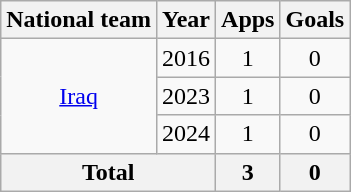<table class=wikitable style=text-align:center>
<tr>
<th>National team</th>
<th>Year</th>
<th>Apps</th>
<th>Goals</th>
</tr>
<tr>
<td rowspan="3"><a href='#'>Iraq</a></td>
<td>2016</td>
<td>1</td>
<td>0</td>
</tr>
<tr>
<td>2023</td>
<td>1</td>
<td>0</td>
</tr>
<tr>
<td>2024</td>
<td>1</td>
<td>0</td>
</tr>
<tr>
<th colspan="2">Total</th>
<th>3</th>
<th>0</th>
</tr>
</table>
